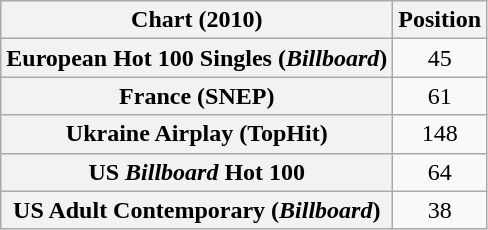<table class="wikitable sortable plainrowheaders" style="text-align:center">
<tr>
<th>Chart (2010)</th>
<th>Position</th>
</tr>
<tr>
<th scope="row">European Hot 100 Singles (<em>Billboard</em>)</th>
<td align="center">45</td>
</tr>
<tr>
<th scope="row">France (SNEP)</th>
<td align="center">61</td>
</tr>
<tr>
<th scope="row">Ukraine Airplay (TopHit)</th>
<td>148</td>
</tr>
<tr>
<th scope="row">US <em>Billboard</em> Hot 100</th>
<td align="center">64</td>
</tr>
<tr>
<th scope="row">US Adult Contemporary (<em>Billboard</em>)</th>
<td align="center">38</td>
</tr>
</table>
